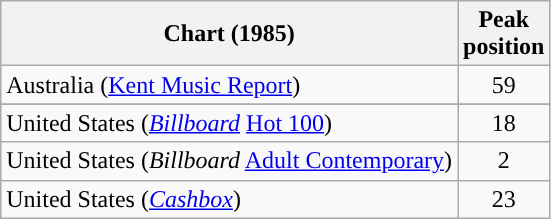<table class="wikitable">
<tr>
<th scope="col">Chart (1985)</th>
<th>Peak<br>position</th>
</tr>
<tr>
<td>Australia (<a href='#'>Kent Music Report</a>)</td>
<td style="text-align:center;">59</td>
</tr>
<tr>
</tr>
<tr>
</tr>
<tr>
<td>United States (<em><a href='#'>Billboard</a></em> <a href='#'>Hot 100</a>)</td>
<td style="text-align:center;">18</td>
</tr>
<tr>
<td align="left">United States (<em>Billboard</em> <a href='#'>Adult Contemporary</a>)</td>
<td align="center">2</td>
</tr>
<tr>
<td>United States (<em><a href='#'>Cashbox</a></em>)</td>
<td style="text-align:center;">23</td>
</tr>
</table>
